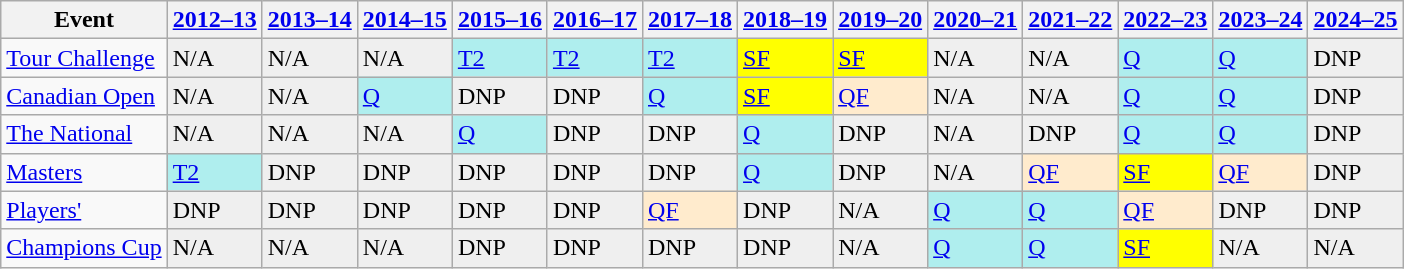<table class="wikitable" border="1">
<tr>
<th>Event</th>
<th><a href='#'>2012–13</a></th>
<th><a href='#'>2013–14</a></th>
<th><a href='#'>2014–15</a></th>
<th><a href='#'>2015–16</a></th>
<th><a href='#'>2016–17</a></th>
<th><a href='#'>2017–18</a></th>
<th><a href='#'>2018–19</a></th>
<th><a href='#'>2019–20</a></th>
<th><a href='#'>2020–21</a></th>
<th><a href='#'>2021–22</a></th>
<th><a href='#'>2022–23</a></th>
<th><a href='#'>2023–24</a></th>
<th><a href='#'>2024–25</a></th>
</tr>
<tr>
<td><a href='#'>Tour Challenge</a></td>
<td style="background:#EFEFEF;">N/A</td>
<td style="background:#EFEFEF;">N/A</td>
<td style="background:#EFEFEF;">N/A</td>
<td style="background:#afeeee;"><a href='#'>T2</a></td>
<td style="background:#afeeee;"><a href='#'>T2</a></td>
<td style="background:#afeeee;"><a href='#'>T2</a></td>
<td style="background:yellow;"><a href='#'>SF</a></td>
<td style="background:yellow;"><a href='#'>SF</a></td>
<td style="background:#EFEFEF;">N/A</td>
<td style="background:#EFEFEF;">N/A</td>
<td style="background:#afeeee;"><a href='#'>Q</a></td>
<td style="background:#afeeee;"><a href='#'>Q</a></td>
<td style="background:#EFEFEF;">DNP</td>
</tr>
<tr>
<td><a href='#'>Canadian Open</a></td>
<td style="background:#EFEFEF;">N/A</td>
<td style="background:#EFEFEF;">N/A</td>
<td style="background:#afeeee;"><a href='#'>Q</a></td>
<td style="background:#EFEFEF;">DNP</td>
<td style="background:#EFEFEF;">DNP</td>
<td style="background:#afeeee;"><a href='#'>Q</a></td>
<td style="background:yellow;"><a href='#'>SF</a></td>
<td style="background:#ffebcd;"><a href='#'>QF</a></td>
<td style="background:#EFEFEF;">N/A</td>
<td style="background:#EFEFEF;">N/A</td>
<td style="background:#afeeee;"><a href='#'>Q</a></td>
<td style="background:#afeeee;"><a href='#'>Q</a></td>
<td style="background:#EFEFEF;">DNP</td>
</tr>
<tr>
<td><a href='#'>The National</a></td>
<td style="background:#EFEFEF;">N/A</td>
<td style="background:#EFEFEF;">N/A</td>
<td style="background:#EFEFEF;">N/A</td>
<td style="background:#afeeee;"><a href='#'>Q</a></td>
<td style="background:#EFEFEF;">DNP</td>
<td style="background:#EFEFEF;">DNP</td>
<td style="background:#afeeee;"><a href='#'>Q</a></td>
<td style="background:#EFEFEF;">DNP</td>
<td style="background:#EFEFEF;">N/A</td>
<td style="background:#EFEFEF;">DNP</td>
<td style="background:#afeeee;"><a href='#'>Q</a></td>
<td style="background:#afeeee;"><a href='#'>Q</a></td>
<td style="background:#EFEFEF;">DNP</td>
</tr>
<tr>
<td><a href='#'>Masters</a></td>
<td style="background:#afeeee;"><a href='#'>T2</a></td>
<td style="background:#EFEFEF;">DNP</td>
<td style="background:#EFEFEF;">DNP</td>
<td style="background:#EFEFEF;">DNP</td>
<td style="background:#EFEFEF;">DNP</td>
<td style="background:#EFEFEF;">DNP</td>
<td style="background:#afeeee;"><a href='#'>Q</a></td>
<td style="background:#EFEFEF;">DNP</td>
<td style="background:#EFEFEF;">N/A</td>
<td style="background:#ffebcd;"><a href='#'>QF</a></td>
<td style="background:yellow;"><a href='#'>SF</a></td>
<td style="background:#ffebcd;"><a href='#'>QF</a></td>
<td style="background:#EFEFEF;">DNP</td>
</tr>
<tr>
<td><a href='#'>Players'</a></td>
<td style="background:#EFEFEF;">DNP</td>
<td style="background:#EFEFEF;">DNP</td>
<td style="background:#EFEFEF;">DNP</td>
<td style="background:#EFEFEF;">DNP</td>
<td style="background:#EFEFEF;">DNP</td>
<td style="background:#ffebcd;"><a href='#'>QF</a></td>
<td style="background:#EFEFEF;">DNP</td>
<td style="background:#EFEFEF;">N/A</td>
<td style="background:#afeeee;"><a href='#'>Q</a></td>
<td style="background:#afeeee;"><a href='#'>Q</a></td>
<td style="background:#ffebcd;"><a href='#'>QF</a></td>
<td style="background:#EFEFEF;">DNP</td>
<td style="background:#EFEFEF;">DNP</td>
</tr>
<tr>
<td><a href='#'>Champions Cup</a></td>
<td style="background:#EFEFEF;">N/A</td>
<td style="background:#EFEFEF;">N/A</td>
<td style="background:#EFEFEF;">N/A</td>
<td style="background:#EFEFEF;">DNP</td>
<td style="background:#EFEFEF;">DNP</td>
<td style="background:#EFEFEF;">DNP</td>
<td style="background:#EFEFEF;">DNP</td>
<td style="background:#EFEFEF;">N/A</td>
<td style="background:#afeeee;"><a href='#'>Q</a></td>
<td style="background:#afeeee;"><a href='#'>Q</a></td>
<td style="background:yellow;"><a href='#'>SF</a></td>
<td style="background:#EFEFEF;">N/A</td>
<td style="background:#EFEFEF;">N/A</td>
</tr>
</table>
